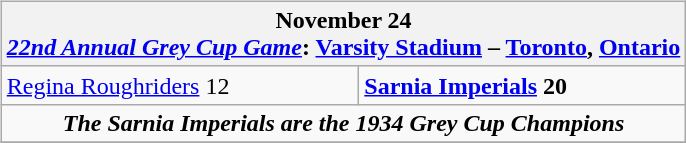<table cellspacing="10">
<tr>
<td valign="top"><br><table class="wikitable">
<tr>
<th bgcolor="#DDDDDD" colspan="4">November 24<br><a href='#'><em>22nd Annual Grey Cup Game</em></a>: <a href='#'>Varsity Stadium</a> – <a href='#'>Toronto</a>, <a href='#'>Ontario</a></th>
</tr>
<tr>
<td><a href='#'>Regina Roughriders</a> 12</td>
<td><strong><a href='#'>Sarnia Imperials</a> 20</strong></td>
</tr>
<tr>
<td align="center" colspan="4"><strong><em>The Sarnia Imperials are the 1934 Grey Cup Champions</em></strong></td>
</tr>
<tr>
</tr>
</table>
</td>
</tr>
</table>
